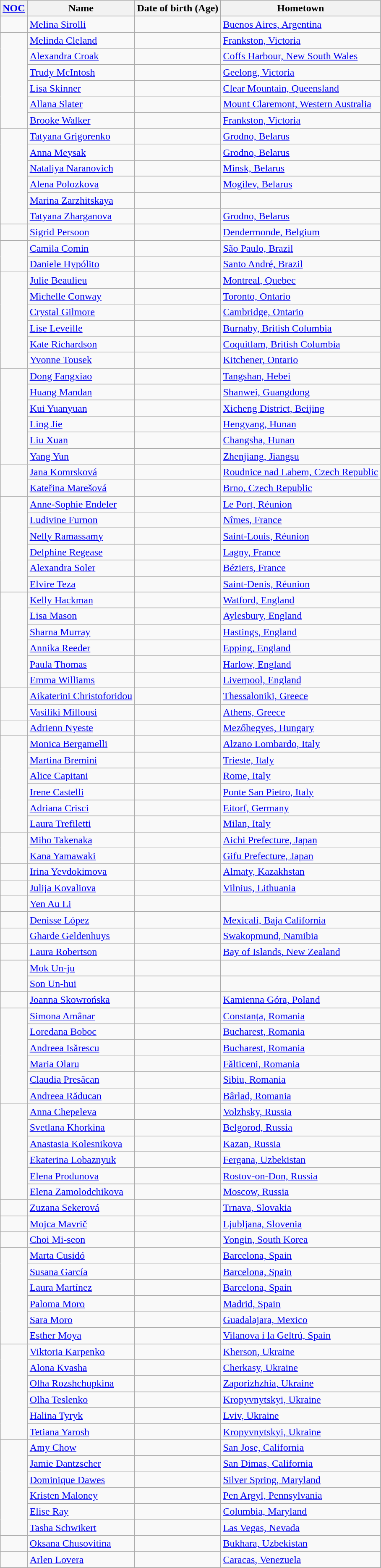<table class="wikitable sortable">
<tr>
<th><a href='#'>NOC</a></th>
<th>Name</th>
<th>Date of birth (Age)</th>
<th>Hometown</th>
</tr>
<tr>
<td></td>
<td><a href='#'>Melina Sirolli</a></td>
<td></td>
<td><a href='#'>Buenos Aires, Argentina</a></td>
</tr>
<tr>
<td rowspan="6"></td>
<td><a href='#'>Melinda Cleland</a></td>
<td></td>
<td><a href='#'>Frankston, Victoria</a></td>
</tr>
<tr>
<td><a href='#'>Alexandra Croak</a></td>
<td></td>
<td><a href='#'>Coffs Harbour, New South Wales</a></td>
</tr>
<tr>
<td><a href='#'>Trudy McIntosh</a></td>
<td></td>
<td><a href='#'>Geelong, Victoria</a></td>
</tr>
<tr>
<td><a href='#'>Lisa Skinner</a></td>
<td></td>
<td><a href='#'>Clear Mountain, Queensland</a></td>
</tr>
<tr>
<td><a href='#'>Allana Slater</a></td>
<td></td>
<td><a href='#'>Mount Claremont, Western Australia</a></td>
</tr>
<tr>
<td><a href='#'>Brooke Walker</a></td>
<td></td>
<td><a href='#'>Frankston, Victoria</a></td>
</tr>
<tr>
<td rowspan="6"></td>
<td><a href='#'>Tatyana Grigorenko</a></td>
<td></td>
<td><a href='#'>Grodno, Belarus</a></td>
</tr>
<tr>
<td><a href='#'>Anna Meysak</a></td>
<td></td>
<td><a href='#'>Grodno, Belarus</a></td>
</tr>
<tr>
<td><a href='#'>Nataliya Naranovich</a></td>
<td></td>
<td><a href='#'>Minsk, Belarus</a></td>
</tr>
<tr>
<td><a href='#'>Alena Polozkova</a></td>
<td></td>
<td><a href='#'>Mogilev, Belarus</a></td>
</tr>
<tr>
<td><a href='#'>Marina Zarzhitskaya</a></td>
<td></td>
<td></td>
</tr>
<tr>
<td><a href='#'>Tatyana Zharganova</a></td>
<td></td>
<td><a href='#'>Grodno, Belarus</a></td>
</tr>
<tr>
<td></td>
<td><a href='#'>Sigrid Persoon</a></td>
<td></td>
<td><a href='#'>Dendermonde, Belgium</a></td>
</tr>
<tr>
<td rowspan="2"></td>
<td><a href='#'>Camila Comin</a></td>
<td></td>
<td><a href='#'>São Paulo, Brazil</a></td>
</tr>
<tr>
<td><a href='#'>Daniele Hypólito</a></td>
<td></td>
<td><a href='#'>Santo André, Brazil</a></td>
</tr>
<tr>
<td rowspan="6"></td>
<td><a href='#'>Julie Beaulieu</a></td>
<td></td>
<td><a href='#'>Montreal, Quebec</a></td>
</tr>
<tr>
<td><a href='#'>Michelle Conway</a></td>
<td></td>
<td><a href='#'>Toronto, Ontario</a></td>
</tr>
<tr>
<td><a href='#'>Crystal Gilmore</a></td>
<td></td>
<td><a href='#'>Cambridge, Ontario</a></td>
</tr>
<tr>
<td><a href='#'>Lise Leveille</a></td>
<td></td>
<td><a href='#'>Burnaby, British Columbia</a></td>
</tr>
<tr>
<td><a href='#'>Kate Richardson</a></td>
<td></td>
<td><a href='#'>Coquitlam, British Columbia</a></td>
</tr>
<tr>
<td><a href='#'>Yvonne Tousek</a></td>
<td></td>
<td><a href='#'>Kitchener, Ontario</a></td>
</tr>
<tr>
<td rowspan="6"></td>
<td><a href='#'>Dong Fangxiao</a></td>
<td></td>
<td><a href='#'>Tangshan, Hebei</a></td>
</tr>
<tr>
<td><a href='#'>Huang Mandan</a></td>
<td></td>
<td><a href='#'>Shanwei, Guangdong</a></td>
</tr>
<tr>
<td><a href='#'>Kui Yuanyuan</a></td>
<td></td>
<td><a href='#'>Xicheng District, Beijing</a></td>
</tr>
<tr>
<td><a href='#'>Ling Jie</a></td>
<td></td>
<td><a href='#'>Hengyang, Hunan</a></td>
</tr>
<tr>
<td><a href='#'>Liu Xuan</a></td>
<td></td>
<td><a href='#'>Changsha, Hunan</a></td>
</tr>
<tr>
<td><a href='#'>Yang Yun</a></td>
<td></td>
<td><a href='#'>Zhenjiang, Jiangsu</a></td>
</tr>
<tr>
<td rowspan="2"></td>
<td><a href='#'>Jana Komrsková</a></td>
<td></td>
<td><a href='#'>Roudnice nad Labem, Czech Republic</a></td>
</tr>
<tr>
<td><a href='#'>Kateřina Marešová</a></td>
<td></td>
<td><a href='#'>Brno, Czech Republic</a></td>
</tr>
<tr>
<td rowspan="6"></td>
<td><a href='#'>Anne-Sophie Endeler</a></td>
<td></td>
<td><a href='#'>Le Port, Réunion</a></td>
</tr>
<tr>
<td><a href='#'>Ludivine Furnon</a></td>
<td></td>
<td><a href='#'>Nîmes, France</a></td>
</tr>
<tr>
<td><a href='#'>Nelly Ramassamy</a></td>
<td></td>
<td><a href='#'>Saint-Louis, Réunion</a></td>
</tr>
<tr>
<td><a href='#'>Delphine Regease</a></td>
<td></td>
<td><a href='#'>Lagny, France</a></td>
</tr>
<tr>
<td><a href='#'>Alexandra Soler</a></td>
<td></td>
<td><a href='#'>Béziers, France</a></td>
</tr>
<tr>
<td><a href='#'>Elvire Teza</a></td>
<td></td>
<td><a href='#'>Saint-Denis, Réunion</a></td>
</tr>
<tr>
<td rowspan="6"></td>
<td><a href='#'>Kelly Hackman</a></td>
<td></td>
<td><a href='#'>Watford, England</a></td>
</tr>
<tr>
<td><a href='#'>Lisa Mason</a></td>
<td></td>
<td><a href='#'>Aylesbury, England</a></td>
</tr>
<tr>
<td><a href='#'>Sharna Murray</a></td>
<td></td>
<td><a href='#'>Hastings, England</a></td>
</tr>
<tr>
<td><a href='#'>Annika Reeder</a></td>
<td></td>
<td><a href='#'>Epping, England</a></td>
</tr>
<tr>
<td><a href='#'>Paula Thomas</a></td>
<td></td>
<td><a href='#'>Harlow, England</a></td>
</tr>
<tr>
<td><a href='#'>Emma Williams</a></td>
<td></td>
<td><a href='#'>Liverpool, England</a></td>
</tr>
<tr>
<td rowspan="2"></td>
<td><a href='#'>Aikaterini Christoforidou</a></td>
<td></td>
<td><a href='#'>Thessaloniki, Greece</a></td>
</tr>
<tr>
<td><a href='#'>Vasiliki Millousi</a></td>
<td></td>
<td><a href='#'>Athens, Greece</a></td>
</tr>
<tr>
<td></td>
<td><a href='#'>Adrienn Nyeste</a></td>
<td></td>
<td><a href='#'>Mezőhegyes, Hungary</a></td>
</tr>
<tr>
<td rowspan="6"></td>
<td><a href='#'>Monica Bergamelli</a></td>
<td></td>
<td><a href='#'>Alzano Lombardo, Italy</a></td>
</tr>
<tr>
<td><a href='#'>Martina Bremini</a></td>
<td></td>
<td><a href='#'>Trieste, Italy</a></td>
</tr>
<tr>
<td><a href='#'>Alice Capitani</a></td>
<td></td>
<td><a href='#'>Rome, Italy</a></td>
</tr>
<tr>
<td><a href='#'>Irene Castelli</a></td>
<td></td>
<td><a href='#'>Ponte San Pietro, Italy</a></td>
</tr>
<tr>
<td><a href='#'>Adriana Crisci</a></td>
<td></td>
<td><a href='#'>Eitorf, Germany</a></td>
</tr>
<tr>
<td><a href='#'>Laura Trefiletti</a></td>
<td></td>
<td><a href='#'>Milan, Italy</a></td>
</tr>
<tr>
<td rowspan="2"></td>
<td><a href='#'>Miho Takenaka</a></td>
<td></td>
<td><a href='#'>Aichi Prefecture, Japan</a></td>
</tr>
<tr>
<td><a href='#'>Kana Yamawaki</a></td>
<td></td>
<td><a href='#'>Gifu Prefecture, Japan</a></td>
</tr>
<tr>
<td></td>
<td><a href='#'>Irina Yevdokimova</a></td>
<td></td>
<td><a href='#'>Almaty, Kazakhstan</a></td>
</tr>
<tr>
<td></td>
<td><a href='#'>Julija Kovaliova</a></td>
<td></td>
<td><a href='#'>Vilnius, Lithuania</a></td>
</tr>
<tr>
<td></td>
<td><a href='#'>Yen Au Li</a></td>
<td></td>
<td></td>
</tr>
<tr>
<td></td>
<td><a href='#'>Denisse López</a></td>
<td></td>
<td><a href='#'>Mexicali, Baja California</a></td>
</tr>
<tr>
<td></td>
<td><a href='#'>Gharde Geldenhuys</a></td>
<td></td>
<td><a href='#'>Swakopmund, Namibia</a></td>
</tr>
<tr>
<td></td>
<td><a href='#'>Laura Robertson</a></td>
<td></td>
<td><a href='#'>Bay of Islands, New Zealand</a></td>
</tr>
<tr>
<td rowspan="2"></td>
<td><a href='#'>Mok Un-ju</a></td>
<td></td>
<td></td>
</tr>
<tr>
<td><a href='#'>Son Un-hui</a></td>
<td></td>
<td></td>
</tr>
<tr>
<td></td>
<td><a href='#'>Joanna Skowrońska</a></td>
<td></td>
<td><a href='#'>Kamienna Góra, Poland</a></td>
</tr>
<tr>
<td rowspan="6"></td>
<td><a href='#'>Simona Amânar</a></td>
<td></td>
<td><a href='#'>Constanța, Romania</a></td>
</tr>
<tr>
<td><a href='#'>Loredana Boboc</a></td>
<td></td>
<td><a href='#'>Bucharest, Romania</a></td>
</tr>
<tr>
<td><a href='#'>Andreea Isărescu</a></td>
<td></td>
<td><a href='#'>Bucharest, Romania</a></td>
</tr>
<tr>
<td><a href='#'>Maria Olaru</a></td>
<td></td>
<td><a href='#'>Fălticeni, Romania</a></td>
</tr>
<tr>
<td><a href='#'>Claudia Presăcan</a></td>
<td></td>
<td><a href='#'>Sibiu, Romania</a></td>
</tr>
<tr>
<td><a href='#'>Andreea Răducan</a></td>
<td></td>
<td><a href='#'>Bârlad, Romania</a></td>
</tr>
<tr>
<td rowspan="6"></td>
<td><a href='#'>Anna Chepeleva</a></td>
<td></td>
<td><a href='#'>Volzhsky, Russia</a></td>
</tr>
<tr>
<td><a href='#'>Svetlana Khorkina</a></td>
<td></td>
<td><a href='#'>Belgorod, Russia</a></td>
</tr>
<tr>
<td><a href='#'>Anastasia Kolesnikova</a></td>
<td></td>
<td><a href='#'>Kazan, Russia</a></td>
</tr>
<tr>
<td><a href='#'>Ekaterina Lobaznyuk</a></td>
<td></td>
<td><a href='#'>Fergana, Uzbekistan</a></td>
</tr>
<tr>
<td><a href='#'>Elena Produnova</a></td>
<td></td>
<td><a href='#'>Rostov-on-Don, Russia</a></td>
</tr>
<tr>
<td><a href='#'>Elena Zamolodchikova</a></td>
<td></td>
<td><a href='#'>Moscow, Russia</a></td>
</tr>
<tr>
<td></td>
<td><a href='#'>Zuzana Sekerová</a></td>
<td></td>
<td><a href='#'>Trnava, Slovakia</a></td>
</tr>
<tr>
<td></td>
<td><a href='#'>Mojca Mavrič</a></td>
<td></td>
<td><a href='#'>Ljubljana, Slovenia</a></td>
</tr>
<tr>
<td></td>
<td><a href='#'>Choi Mi-seon</a></td>
<td></td>
<td><a href='#'>Yongin, South Korea</a></td>
</tr>
<tr>
<td rowspan="6"></td>
<td><a href='#'>Marta Cusidó</a></td>
<td></td>
<td><a href='#'>Barcelona, Spain</a></td>
</tr>
<tr>
<td><a href='#'>Susana García</a></td>
<td></td>
<td><a href='#'>Barcelona, Spain</a></td>
</tr>
<tr>
<td><a href='#'>Laura Martínez</a></td>
<td></td>
<td><a href='#'>Barcelona, Spain</a></td>
</tr>
<tr>
<td><a href='#'>Paloma Moro</a></td>
<td></td>
<td><a href='#'>Madrid, Spain</a></td>
</tr>
<tr>
<td><a href='#'>Sara Moro</a></td>
<td></td>
<td><a href='#'>Guadalajara, Mexico</a></td>
</tr>
<tr>
<td><a href='#'>Esther Moya</a></td>
<td></td>
<td><a href='#'>Vilanova i la Geltrú, Spain</a></td>
</tr>
<tr>
<td rowspan="6"></td>
<td><a href='#'>Viktoria Karpenko</a></td>
<td></td>
<td><a href='#'>Kherson, Ukraine</a></td>
</tr>
<tr>
<td><a href='#'>Alona Kvasha</a></td>
<td></td>
<td><a href='#'>Cherkasy, Ukraine</a></td>
</tr>
<tr>
<td><a href='#'>Olha Rozshchupkina</a></td>
<td></td>
<td><a href='#'>Zaporizhzhia, Ukraine</a></td>
</tr>
<tr>
<td><a href='#'>Olha Teslenko</a></td>
<td></td>
<td><a href='#'>Kropyvnytskyi, Ukraine</a></td>
</tr>
<tr>
<td><a href='#'>Halina Tyryk</a></td>
<td></td>
<td><a href='#'>Lviv, Ukraine</a></td>
</tr>
<tr>
<td><a href='#'>Tetiana Yarosh</a></td>
<td></td>
<td><a href='#'>Kropyvnytskyi, Ukraine</a></td>
</tr>
<tr>
<td rowspan="6"></td>
<td><a href='#'>Amy Chow</a></td>
<td></td>
<td><a href='#'>San Jose, California</a></td>
</tr>
<tr>
<td><a href='#'>Jamie Dantzscher</a></td>
<td></td>
<td><a href='#'>San Dimas, California</a></td>
</tr>
<tr>
<td><a href='#'>Dominique Dawes</a></td>
<td></td>
<td><a href='#'>Silver Spring, Maryland</a></td>
</tr>
<tr>
<td><a href='#'>Kristen Maloney</a></td>
<td></td>
<td><a href='#'>Pen Argyl, Pennsylvania</a></td>
</tr>
<tr>
<td><a href='#'>Elise Ray</a></td>
<td></td>
<td><a href='#'>Columbia, Maryland</a></td>
</tr>
<tr>
<td><a href='#'>Tasha Schwikert</a></td>
<td></td>
<td><a href='#'>Las Vegas, Nevada</a></td>
</tr>
<tr>
<td></td>
<td><a href='#'>Oksana Chusovitina</a></td>
<td></td>
<td><a href='#'>Bukhara, Uzbekistan</a></td>
</tr>
<tr>
<td></td>
<td><a href='#'>Arlen Lovera</a></td>
<td></td>
<td><a href='#'>Caracas, Venezuela</a></td>
</tr>
<tr>
</tr>
</table>
